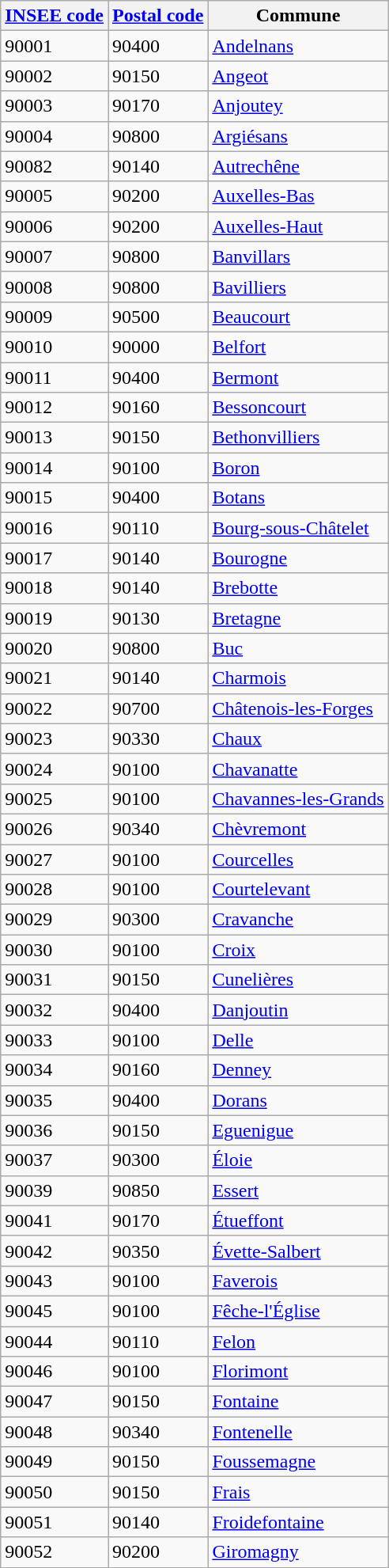<table class="wikitable sortable">
<tr>
<th><a href='#'>INSEE code</a></th>
<th><a href='#'>Postal code</a></th>
<th>Commune</th>
</tr>
<tr>
<td>90001</td>
<td>90400</td>
<td><a href='#'>Andelnans</a></td>
</tr>
<tr>
<td>90002</td>
<td>90150</td>
<td><a href='#'>Angeot</a></td>
</tr>
<tr>
<td>90003</td>
<td>90170</td>
<td><a href='#'>Anjoutey</a></td>
</tr>
<tr>
<td>90004</td>
<td>90800</td>
<td><a href='#'>Argiésans</a></td>
</tr>
<tr>
<td>90082</td>
<td>90140</td>
<td><a href='#'>Autrechêne</a></td>
</tr>
<tr>
<td>90005</td>
<td>90200</td>
<td><a href='#'>Auxelles-Bas</a></td>
</tr>
<tr>
<td>90006</td>
<td>90200</td>
<td><a href='#'>Auxelles-Haut</a></td>
</tr>
<tr>
<td>90007</td>
<td>90800</td>
<td><a href='#'>Banvillars</a></td>
</tr>
<tr>
<td>90008</td>
<td>90800</td>
<td><a href='#'>Bavilliers</a></td>
</tr>
<tr>
<td>90009</td>
<td>90500</td>
<td><a href='#'>Beaucourt</a></td>
</tr>
<tr>
<td>90010</td>
<td>90000</td>
<td><a href='#'>Belfort</a></td>
</tr>
<tr>
<td>90011</td>
<td>90400</td>
<td><a href='#'>Bermont</a></td>
</tr>
<tr>
<td>90012</td>
<td>90160</td>
<td><a href='#'>Bessoncourt</a></td>
</tr>
<tr>
<td>90013</td>
<td>90150</td>
<td><a href='#'>Bethonvilliers</a></td>
</tr>
<tr>
<td>90014</td>
<td>90100</td>
<td><a href='#'>Boron</a></td>
</tr>
<tr>
<td>90015</td>
<td>90400</td>
<td><a href='#'>Botans</a></td>
</tr>
<tr>
<td>90016</td>
<td>90110</td>
<td><a href='#'>Bourg-sous-Châtelet</a></td>
</tr>
<tr>
<td>90017</td>
<td>90140</td>
<td><a href='#'>Bourogne</a></td>
</tr>
<tr>
<td>90018</td>
<td>90140</td>
<td><a href='#'>Brebotte</a></td>
</tr>
<tr>
<td>90019</td>
<td>90130</td>
<td><a href='#'>Bretagne</a></td>
</tr>
<tr>
<td>90020</td>
<td>90800</td>
<td><a href='#'>Buc</a></td>
</tr>
<tr>
<td>90021</td>
<td>90140</td>
<td><a href='#'>Charmois</a></td>
</tr>
<tr>
<td>90022</td>
<td>90700</td>
<td><a href='#'>Châtenois-les-Forges</a></td>
</tr>
<tr>
<td>90023</td>
<td>90330</td>
<td><a href='#'>Chaux</a></td>
</tr>
<tr>
<td>90024</td>
<td>90100</td>
<td><a href='#'>Chavanatte</a></td>
</tr>
<tr>
<td>90025</td>
<td>90100</td>
<td><a href='#'>Chavannes-les-Grands</a></td>
</tr>
<tr>
<td>90026</td>
<td>90340</td>
<td><a href='#'>Chèvremont</a></td>
</tr>
<tr>
<td>90027</td>
<td>90100</td>
<td><a href='#'>Courcelles</a></td>
</tr>
<tr>
<td>90028</td>
<td>90100</td>
<td><a href='#'>Courtelevant</a></td>
</tr>
<tr>
<td>90029</td>
<td>90300</td>
<td><a href='#'>Cravanche</a></td>
</tr>
<tr>
<td>90030</td>
<td>90100</td>
<td><a href='#'>Croix</a></td>
</tr>
<tr>
<td>90031</td>
<td>90150</td>
<td><a href='#'>Cunelières</a></td>
</tr>
<tr>
<td>90032</td>
<td>90400</td>
<td><a href='#'>Danjoutin</a></td>
</tr>
<tr>
<td>90033</td>
<td>90100</td>
<td><a href='#'>Delle</a></td>
</tr>
<tr>
<td>90034</td>
<td>90160</td>
<td><a href='#'>Denney</a></td>
</tr>
<tr>
<td>90035</td>
<td>90400</td>
<td><a href='#'>Dorans</a></td>
</tr>
<tr>
<td>90036</td>
<td>90150</td>
<td><a href='#'>Eguenigue</a></td>
</tr>
<tr>
<td>90037</td>
<td>90300</td>
<td><a href='#'>Éloie</a></td>
</tr>
<tr>
<td>90039</td>
<td>90850</td>
<td><a href='#'>Essert</a></td>
</tr>
<tr>
<td>90041</td>
<td>90170</td>
<td><a href='#'>Étueffont</a></td>
</tr>
<tr>
<td>90042</td>
<td>90350</td>
<td><a href='#'>Évette-Salbert</a></td>
</tr>
<tr>
<td>90043</td>
<td>90100</td>
<td><a href='#'>Faverois</a></td>
</tr>
<tr>
<td>90045</td>
<td>90100</td>
<td><a href='#'>Fêche-l'Église</a></td>
</tr>
<tr>
<td>90044</td>
<td>90110</td>
<td><a href='#'>Felon</a></td>
</tr>
<tr>
<td>90046</td>
<td>90100</td>
<td><a href='#'>Florimont</a></td>
</tr>
<tr>
<td>90047</td>
<td>90150</td>
<td><a href='#'>Fontaine</a></td>
</tr>
<tr>
<td>90048</td>
<td>90340</td>
<td><a href='#'>Fontenelle</a></td>
</tr>
<tr>
<td>90049</td>
<td>90150</td>
<td><a href='#'>Foussemagne</a></td>
</tr>
<tr>
<td>90050</td>
<td>90150</td>
<td><a href='#'>Frais</a></td>
</tr>
<tr>
<td>90051</td>
<td>90140</td>
<td><a href='#'>Froidefontaine</a></td>
</tr>
<tr>
<td>90052</td>
<td>90200</td>
<td><a href='#'>Giromagny</a></td>
</tr>
<tr>
</tr>
</table>
